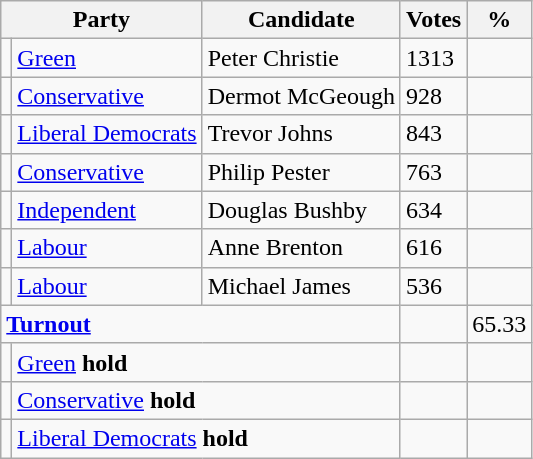<table class="wikitable">
<tr>
<th colspan="2">Party</th>
<th>Candidate</th>
<th>Votes</th>
<th>%</th>
</tr>
<tr>
<td></td>
<td><a href='#'>Green</a></td>
<td>Peter Christie</td>
<td>1313</td>
<td></td>
</tr>
<tr>
<td></td>
<td><a href='#'>Conservative</a></td>
<td>Dermot McGeough</td>
<td>928</td>
<td></td>
</tr>
<tr>
<td></td>
<td><a href='#'>Liberal Democrats</a></td>
<td>Trevor Johns</td>
<td>843</td>
<td></td>
</tr>
<tr>
<td></td>
<td><a href='#'>Conservative</a></td>
<td>Philip Pester</td>
<td>763</td>
<td></td>
</tr>
<tr>
<td></td>
<td><a href='#'>Independent</a></td>
<td>Douglas Bushby</td>
<td>634</td>
<td></td>
</tr>
<tr>
<td></td>
<td><a href='#'>Labour</a></td>
<td>Anne Brenton</td>
<td>616</td>
<td></td>
</tr>
<tr>
<td></td>
<td><a href='#'>Labour</a></td>
<td>Michael James</td>
<td>536</td>
<td></td>
</tr>
<tr>
<td colspan="3"><strong><a href='#'>Turnout</a></strong></td>
<td></td>
<td>65.33</td>
</tr>
<tr>
<td></td>
<td colspan="2"><a href='#'>Green</a> <strong>hold</strong></td>
<td></td>
<td></td>
</tr>
<tr>
<td></td>
<td colspan="2"><a href='#'>Conservative</a> <strong>hold</strong></td>
<td></td>
<td></td>
</tr>
<tr>
<td></td>
<td colspan="2"><a href='#'>Liberal Democrats</a> <strong>hold</strong></td>
<td></td>
<td></td>
</tr>
</table>
